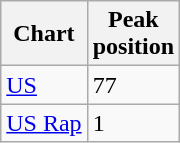<table class="wikitable sortable plainrowheaders">
<tr>
<th scope="col">Chart</th>
<th scope="col">Peak<br>position</th>
</tr>
<tr>
<td><a href='#'>US</a></td>
<td>77</td>
</tr>
<tr>
<td><a href='#'>US Rap</a></td>
<td>1</td>
</tr>
</table>
